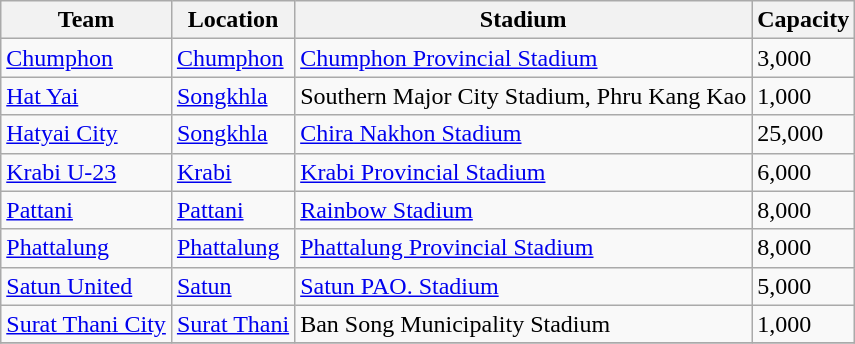<table class="wikitable sortable">
<tr>
<th>Team</th>
<th>Location</th>
<th>Stadium</th>
<th>Capacity</th>
</tr>
<tr>
<td><a href='#'>Chumphon</a></td>
<td><a href='#'>Chumphon</a></td>
<td><a href='#'>Chumphon Provincial Stadium</a></td>
<td>3,000</td>
</tr>
<tr>
<td><a href='#'>Hat Yai</a></td>
<td><a href='#'>Songkhla</a></td>
<td>Southern Major City Stadium, Phru Kang Kao</td>
<td>1,000</td>
</tr>
<tr>
<td><a href='#'>Hatyai City</a></td>
<td><a href='#'>Songkhla</a></td>
<td><a href='#'>Chira Nakhon Stadium</a></td>
<td>25,000</td>
</tr>
<tr>
<td><a href='#'>Krabi U-23</a></td>
<td><a href='#'>Krabi</a></td>
<td><a href='#'>Krabi Provincial Stadium</a></td>
<td>6,000</td>
</tr>
<tr>
<td><a href='#'>Pattani</a></td>
<td><a href='#'>Pattani</a></td>
<td><a href='#'>Rainbow Stadium</a></td>
<td>8,000</td>
</tr>
<tr>
<td><a href='#'>Phattalung</a></td>
<td><a href='#'>Phattalung</a></td>
<td><a href='#'>Phattalung Provincial Stadium</a></td>
<td>8,000</td>
</tr>
<tr>
<td><a href='#'>Satun United</a></td>
<td><a href='#'>Satun</a></td>
<td><a href='#'>Satun PAO. Stadium</a></td>
<td>5,000</td>
</tr>
<tr>
<td><a href='#'>Surat Thani City</a></td>
<td><a href='#'>Surat Thani</a></td>
<td>Ban Song Municipality Stadium</td>
<td>1,000</td>
</tr>
<tr>
</tr>
</table>
